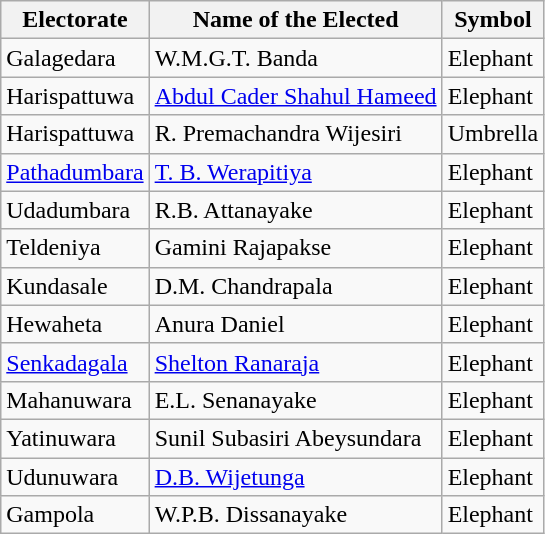<table class="wikitable" border="1">
<tr>
<th>Electorate</th>
<th>Name of the Elected</th>
<th>Symbol</th>
</tr>
<tr>
<td>Galagedara</td>
<td>W.M.G.T. Banda</td>
<td>Elephant</td>
</tr>
<tr>
<td>Harispattuwa</td>
<td><a href='#'>Abdul Cader Shahul Hameed</a></td>
<td>Elephant</td>
</tr>
<tr>
<td>Harispattuwa</td>
<td>R. Premachandra Wijesiri</td>
<td>Umbrella</td>
</tr>
<tr>
<td><a href='#'>Pathadumbara</a></td>
<td><a href='#'>T. B. Werapitiya</a></td>
<td>Elephant</td>
</tr>
<tr>
<td>Udadumbara</td>
<td>R.B. Attanayake</td>
<td>Elephant</td>
</tr>
<tr>
<td>Teldeniya</td>
<td>Gamini Rajapakse</td>
<td>Elephant</td>
</tr>
<tr>
<td>Kundasale</td>
<td>D.M. Chandrapala</td>
<td>Elephant</td>
</tr>
<tr>
<td>Hewaheta</td>
<td>Anura Daniel</td>
<td>Elephant</td>
</tr>
<tr>
<td><a href='#'>Senkadagala</a></td>
<td><a href='#'>Shelton Ranaraja</a></td>
<td>Elephant</td>
</tr>
<tr>
<td>Mahanuwara</td>
<td>E.L. Senanayake</td>
<td>Elephant</td>
</tr>
<tr>
<td>Yatinuwara</td>
<td>Sunil Subasiri Abeysundara</td>
<td>Elephant</td>
</tr>
<tr>
<td>Udunuwara</td>
<td><a href='#'>D.B. Wijetunga</a></td>
<td>Elephant</td>
</tr>
<tr>
<td>Gampola</td>
<td>W.P.B. Dissanayake</td>
<td>Elephant</td>
</tr>
</table>
